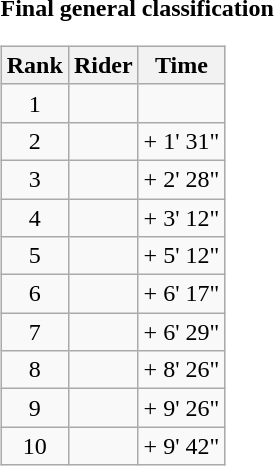<table>
<tr>
<td><strong>Final general classification</strong><br><table class="wikitable">
<tr>
<th scope="col">Rank</th>
<th scope="col">Rider</th>
<th scope="col">Time</th>
</tr>
<tr>
<td style="text-align:center;">1</td>
<td></td>
<td style="text-align:right;"></td>
</tr>
<tr>
<td style="text-align:center;">2</td>
<td></td>
<td style="text-align:right;">+ 1' 31"</td>
</tr>
<tr>
<td style="text-align:center;">3</td>
<td></td>
<td style="text-align:right;">+ 2' 28"</td>
</tr>
<tr>
<td style="text-align:center;">4</td>
<td></td>
<td style="text-align:right;">+ 3' 12"</td>
</tr>
<tr>
<td style="text-align:center;">5</td>
<td></td>
<td style="text-align:right;">+ 5' 12"</td>
</tr>
<tr>
<td style="text-align:center;">6</td>
<td></td>
<td style="text-align:right;">+ 6' 17"</td>
</tr>
<tr>
<td style="text-align:center;">7</td>
<td></td>
<td style="text-align:right;">+ 6' 29"</td>
</tr>
<tr>
<td style="text-align:center;">8</td>
<td></td>
<td style="text-align:right;">+ 8' 26"</td>
</tr>
<tr>
<td style="text-align:center;">9</td>
<td></td>
<td style="text-align:right;">+ 9' 26"</td>
</tr>
<tr>
<td style="text-align:center;">10</td>
<td></td>
<td style="text-align:right;">+ 9' 42"</td>
</tr>
</table>
</td>
</tr>
</table>
